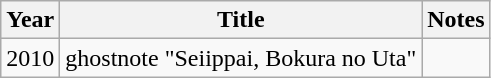<table class="wikitable">
<tr>
<th>Year</th>
<th>Title</th>
<th>Notes</th>
</tr>
<tr>
<td>2010</td>
<td>ghostnote "Seiippai, Bokura no Uta"</td>
<td></td>
</tr>
</table>
